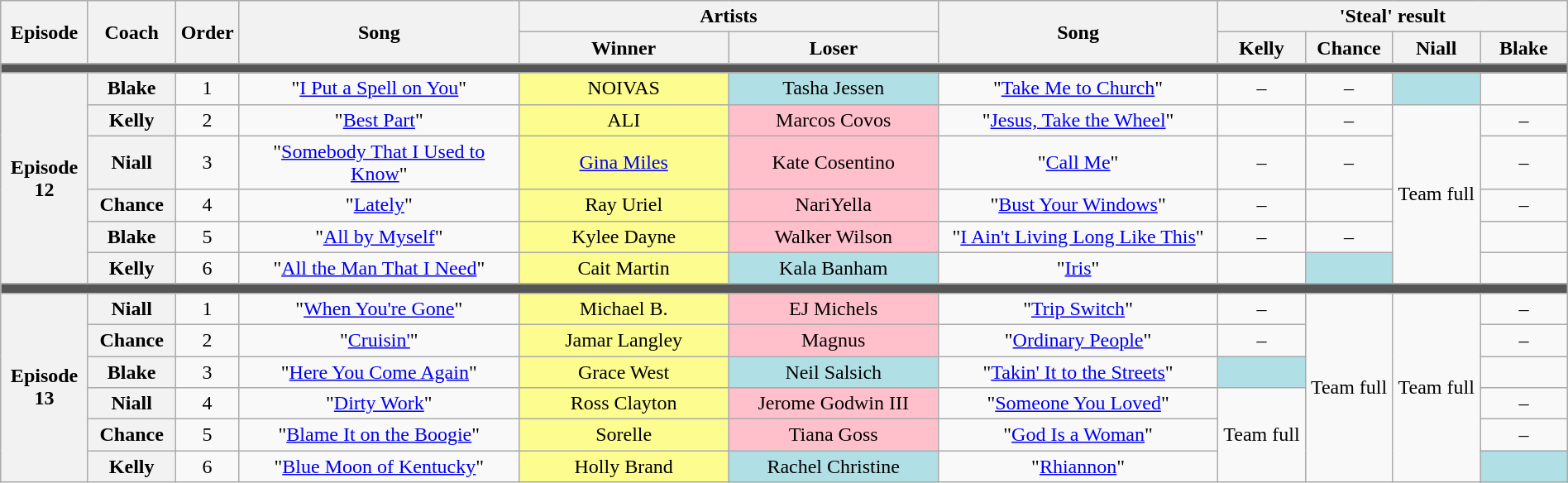<table class="wikitable" style="text-align: center; width:100%">
<tr>
<th rowspan="2" style="width:05%">Episode</th>
<th rowspan="2" style="width:05%">Coach</th>
<th rowspan="2" style="width:01%">Order</th>
<th rowspan="2" style="width:16%">Song</th>
<th colspan="2" style="width:24%">Artists</th>
<th rowspan="2" style="width:16%">Song</th>
<th colspan="4" style="width:16%">'Steal' result</th>
</tr>
<tr>
<th style="width:12%">Winner</th>
<th style="width:12%">Loser</th>
<th style="width:05%">Kelly</th>
<th style="width:05%">Chance</th>
<th style="width:05%">Niall</th>
<th style="width:05%">Blake</th>
</tr>
<tr>
<td colspan="11" style="background:#555"></td>
</tr>
<tr>
<th rowspan="6">Episode 12<br></th>
<th>Blake</th>
<td>1</td>
<td>"<a href='#'>I Put a Spell on You</a>"</td>
<td style="background:#fdfc8f">NOIVAS</td>
<td style="background:#b0e0e6">Tasha Jessen</td>
<td>"<a href='#'>Take Me to Church</a>"</td>
<td>–</td>
<td>–</td>
<td style="background:#b0e0e6"><em></em></td>
<td></td>
</tr>
<tr>
<th>Kelly</th>
<td>2</td>
<td>"<a href='#'>Best Part</a>"</td>
<td style="background:#fdfc8f">ALI</td>
<td style="background:pink">Marcos Covos</td>
<td>"<a href='#'>Jesus, Take the Wheel</a>"</td>
<td></td>
<td>–</td>
<td rowspan="5">Team full</td>
<td>–</td>
</tr>
<tr>
<th>Niall</th>
<td>3</td>
<td>"<a href='#'>Somebody That I Used to Know</a>"</td>
<td style="background:#fdfc8f"><a href='#'>Gina Miles</a></td>
<td style="background:pink">Kate Cosentino</td>
<td>"<a href='#'>Call Me</a>"</td>
<td>–</td>
<td>–</td>
<td>–</td>
</tr>
<tr>
<th>Chance</th>
<td>4</td>
<td>"<a href='#'>Lately</a>"</td>
<td style="background:#fdfc8f">Ray Uriel</td>
<td style="background:pink">NariYella</td>
<td>"<a href='#'>Bust Your Windows</a>"</td>
<td>–</td>
<td></td>
<td>–</td>
</tr>
<tr>
<th>Blake</th>
<td>5</td>
<td>"<a href='#'>All by Myself</a>"</td>
<td style="background:#fdfc8f">Kylee Dayne</td>
<td style="background:pink">Walker Wilson</td>
<td>"<a href='#'>I Ain't Living Long Like This</a>"</td>
<td>–</td>
<td>–</td>
<td></td>
</tr>
<tr>
<th>Kelly</th>
<td>6</td>
<td>"<a href='#'>All the Man That I Need</a>"</td>
<td style="background:#fdfc8f">Cait Martin</td>
<td style="background:#b0e0e6">Kala Banham</td>
<td>"<a href='#'>Iris</a>"</td>
<td></td>
<td style="background:#b0e0e6"><em></em></td>
<td><em></em></td>
</tr>
<tr>
<td colspan="11" style="background:#555"></td>
</tr>
<tr>
<th rowspan="6">Episode 13<br></th>
<th>Niall</th>
<td>1</td>
<td>"<a href='#'>When You're Gone</a>"</td>
<td style="background:#fdfc8f">Michael B.</td>
<td style="background:pink">EJ Michels</td>
<td>"<a href='#'>Trip Switch</a>"</td>
<td>–</td>
<td rowspan="6">Team full</td>
<td rowspan="6">Team full</td>
<td>–</td>
</tr>
<tr>
<th>Chance</th>
<td>2</td>
<td>"<a href='#'>Cruisin'</a>"</td>
<td style="background:#fdfc8f">Jamar Langley</td>
<td style="background:pink">Magnus</td>
<td>"<a href='#'>Ordinary People</a>"</td>
<td>–</td>
<td>–</td>
</tr>
<tr>
<th>Blake</th>
<td>3</td>
<td>"<a href='#'>Here You Come Again</a>"</td>
<td style="background:#fdfc8f">Grace West</td>
<td style="background:#b0e0e6">Neil Salsich</td>
<td>"<a href='#'>Takin' It to the Streets</a>"</td>
<td style="background:#b0e0e6"><em></em></td>
<td></td>
</tr>
<tr>
<th>Niall</th>
<td>4</td>
<td>"<a href='#'>Dirty Work</a>"</td>
<td style="background:#fdfc8f">Ross Clayton</td>
<td style="background:pink">Jerome Godwin III</td>
<td>"<a href='#'>Someone You Loved</a>"</td>
<td rowspan="3">Team full</td>
<td>–</td>
</tr>
<tr>
<th>Chance</th>
<td>5</td>
<td>"<a href='#'>Blame It on the Boogie</a>"</td>
<td style="background:#fdfc8f">Sorelle</td>
<td style="background:pink">Tiana Goss</td>
<td>"<a href='#'>God Is a Woman</a>"</td>
<td>–</td>
</tr>
<tr>
<th>Kelly</th>
<td>6</td>
<td>"<a href='#'>Blue Moon of Kentucky</a>"</td>
<td style="background:#fdfc8f">Holly Brand</td>
<td style="background:#b0e0e6">Rachel Christine</td>
<td>"<a href='#'>Rhiannon</a>"</td>
<td style="background:#b0e0e6"><em></em></td>
</tr>
</table>
